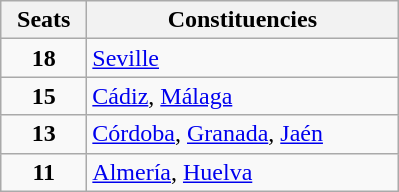<table class="wikitable" style="text-align:left;">
<tr>
<th width="50">Seats</th>
<th width="200">Constituencies</th>
</tr>
<tr>
<td align="center"><strong>18</strong></td>
<td><a href='#'>Seville</a></td>
</tr>
<tr>
<td align="center"><strong>15</strong></td>
<td><a href='#'>Cádiz</a>, <a href='#'>Málaga</a></td>
</tr>
<tr>
<td align="center"><strong>13</strong></td>
<td><a href='#'>Córdoba</a>, <a href='#'>Granada</a>, <a href='#'>Jaén</a></td>
</tr>
<tr>
<td align="center"><strong>11</strong></td>
<td><a href='#'>Almería</a>, <a href='#'>Huelva</a></td>
</tr>
</table>
